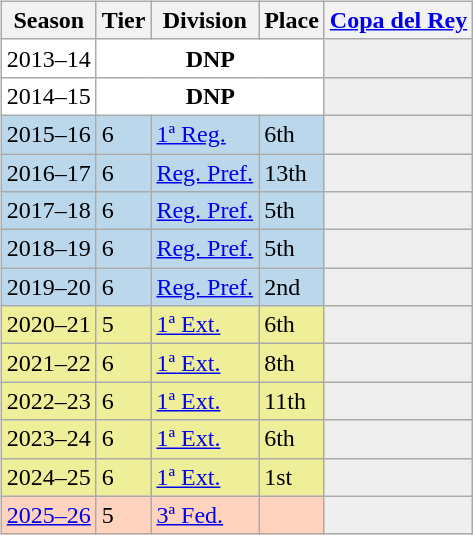<table>
<tr>
<td valign="top" width=0%><br><table class="wikitable">
<tr style="background:#f0f6fa;">
<th>Season</th>
<th>Tier</th>
<th>Division</th>
<th>Place</th>
<th><a href='#'>Copa del Rey</a></th>
</tr>
<tr>
<td style="background:#FFFFFF;">2013–14</td>
<th style="background:#FFFFFF;" colspan="3">DNP</th>
<th style="background:#efefef;"></th>
</tr>
<tr>
<td style="background:#FFFFFF;">2014–15</td>
<th style="background:#FFFFFF;" colspan="3">DNP</th>
<th style="background:#efefef;"></th>
</tr>
<tr>
<td style="background:#BBD7EC;">2015–16</td>
<td style="background:#BBD7EC;">6</td>
<td style="background:#BBD7EC;"><a href='#'>1ª Reg.</a></td>
<td style="background:#BBD7EC;">6th</td>
<th style="background:#efefef;"></th>
</tr>
<tr>
<td style="background:#BBD7EC;">2016–17</td>
<td style="background:#BBD7EC;">6</td>
<td style="background:#BBD7EC;"><a href='#'>Reg. Pref.</a></td>
<td style="background:#BBD7EC;">13th</td>
<th style="background:#efefef;"></th>
</tr>
<tr>
<td style="background:#BBD7EC;">2017–18</td>
<td style="background:#BBD7EC;">6</td>
<td style="background:#BBD7EC;"><a href='#'>Reg. Pref.</a></td>
<td style="background:#BBD7EC;">5th</td>
<th style="background:#efefef;"></th>
</tr>
<tr>
<td style="background:#BBD7EC;">2018–19</td>
<td style="background:#BBD7EC;">6</td>
<td style="background:#BBD7EC;"><a href='#'>Reg. Pref.</a></td>
<td style="background:#BBD7EC;">5th</td>
<th style="background:#efefef;"></th>
</tr>
<tr>
<td style="background:#BBD7EC;">2019–20</td>
<td style="background:#BBD7EC;">6</td>
<td style="background:#BBD7EC;"><a href='#'>Reg. Pref.</a></td>
<td style="background:#BBD7EC;">2nd</td>
<th style="background:#efefef;"></th>
</tr>
<tr>
<td style="background:#EFEF99;">2020–21</td>
<td style="background:#EFEF99;">5</td>
<td style="background:#EFEF99;"><a href='#'>1ª Ext.</a></td>
<td style="background:#EFEF99;">6th</td>
<td style="background:#efefef;"></td>
</tr>
<tr>
<td style="background:#EFEF99;">2021–22</td>
<td style="background:#EFEF99;">6</td>
<td style="background:#EFEF99;"><a href='#'>1ª Ext.</a></td>
<td style="background:#EFEF99;">8th</td>
<th style="background:#efefef;"></th>
</tr>
<tr>
<td style="background:#EFEF99;">2022–23</td>
<td style="background:#EFEF99;">6</td>
<td style="background:#EFEF99;"><a href='#'>1ª Ext.</a></td>
<td style="background:#EFEF99;">11th</td>
<td style="background:#efefef;"></td>
</tr>
<tr>
<td style="background:#EFEF99;">2023–24</td>
<td style="background:#EFEF99;">6</td>
<td style="background:#EFEF99;"><a href='#'>1ª Ext.</a></td>
<td style="background:#EFEF99;">6th</td>
<td style="background:#efefef;"></td>
</tr>
<tr>
<td style="background:#EFEF99;">2024–25</td>
<td style="background:#EFEF99;">6</td>
<td style="background:#EFEF99;"><a href='#'>1ª Ext.</a></td>
<td style="background:#EFEF99;">1st</td>
<th style="background:#efefef;"></th>
</tr>
<tr>
<td style="background:#FFD3BD;"><a href='#'>2025–26</a></td>
<td style="background:#FFD3BD;">5</td>
<td style="background:#FFD3BD;"><a href='#'>3ª Fed.</a></td>
<td style="background:#FFD3BD;"></td>
<th style="background:#efefef;"></th>
</tr>
</table>
</td>
</tr>
</table>
